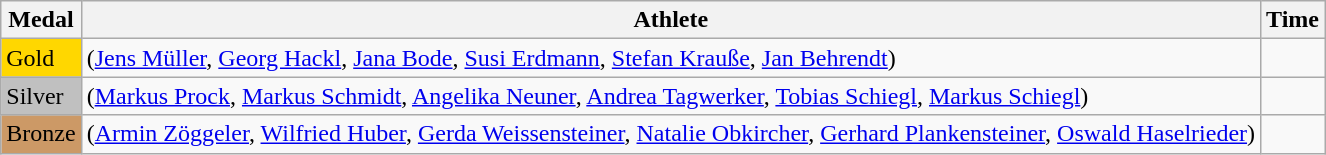<table class="wikitable">
<tr>
<th>Medal</th>
<th>Athlete</th>
<th>Time</th>
</tr>
<tr>
<td bgcolor="gold">Gold</td>
<td> (<a href='#'>Jens Müller</a>, <a href='#'>Georg Hackl</a>, <a href='#'>Jana Bode</a>, <a href='#'>Susi Erdmann</a>, <a href='#'>Stefan Krauße</a>, <a href='#'>Jan Behrendt</a>)</td>
<td></td>
</tr>
<tr>
<td bgcolor="silver">Silver</td>
<td> (<a href='#'>Markus Prock</a>, <a href='#'>Markus Schmidt</a>, <a href='#'>Angelika Neuner</a>, <a href='#'>Andrea Tagwerker</a>, <a href='#'>Tobias Schiegl</a>, <a href='#'>Markus Schiegl</a>)</td>
<td></td>
</tr>
<tr>
<td bgcolor="CC9966">Bronze</td>
<td> (<a href='#'>Armin Zöggeler</a>, <a href='#'>Wilfried Huber</a>, <a href='#'>Gerda Weissensteiner</a>, <a href='#'>Natalie Obkircher</a>, <a href='#'>Gerhard Plankensteiner</a>, <a href='#'>Oswald Haselrieder</a>)</td>
<td></td>
</tr>
</table>
